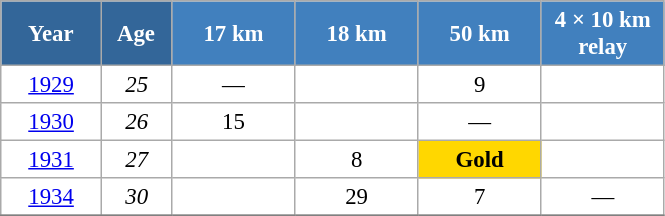<table class="wikitable" style="font-size:95%; text-align:center; border:grey solid 1px; border-collapse:collapse; background:#ffffff;">
<tr>
<th style="background-color:#369; color:white; width:60px;"> Year </th>
<th style="background-color:#369; color:white; width:40px;"> Age </th>
<th style="background-color:#4180be; color:white; width:75px;"> 17 km </th>
<th style="background-color:#4180be; color:white; width:75px;"> 18 km </th>
<th style="background-color:#4180be; color:white; width:75px;"> 50 km </th>
<th style="background-color:#4180be; color:white; width:75px;"> 4 × 10 km <br> relay </th>
</tr>
<tr>
<td><a href='#'>1929</a></td>
<td><em>25</em></td>
<td>—</td>
<td></td>
<td>9</td>
<td></td>
</tr>
<tr>
<td><a href='#'>1930</a></td>
<td><em>26</em></td>
<td>15</td>
<td></td>
<td>—</td>
<td></td>
</tr>
<tr>
<td><a href='#'>1931</a></td>
<td><em>27</em></td>
<td></td>
<td>8</td>
<td style="background:gold;"><strong>Gold</strong></td>
<td></td>
</tr>
<tr>
<td><a href='#'>1934</a></td>
<td><em>30</em></td>
<td></td>
<td>29</td>
<td>7</td>
<td>—</td>
</tr>
<tr>
</tr>
</table>
